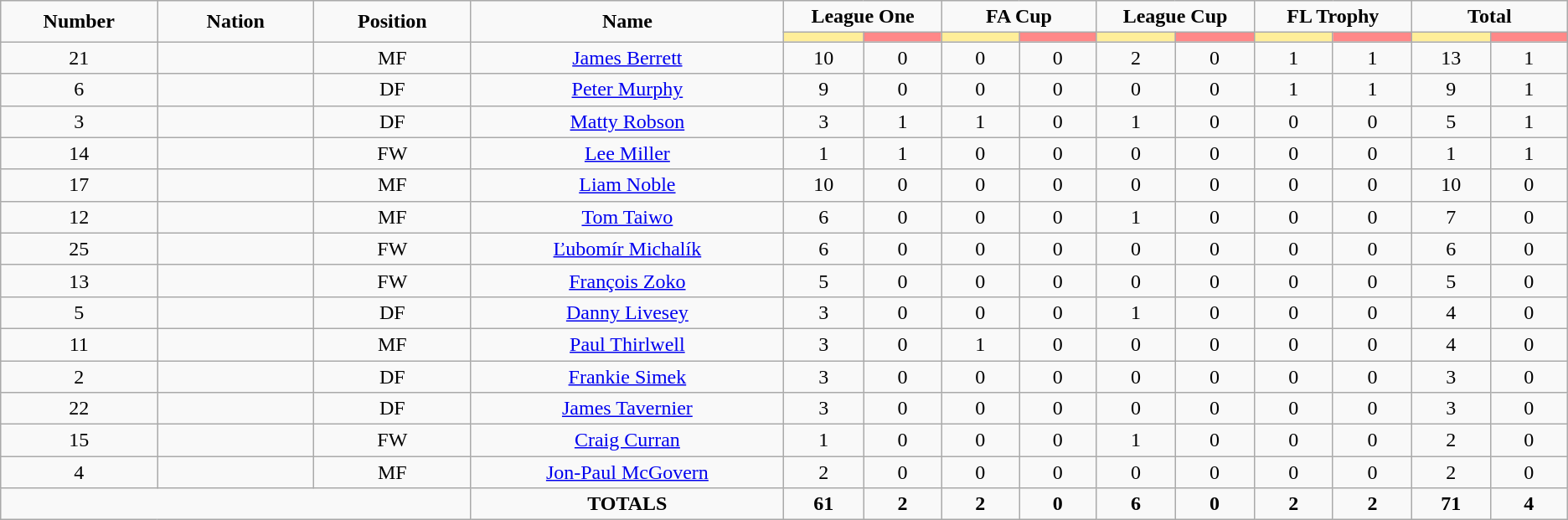<table class="wikitable" style="text-align:center;">
<tr style="text-align:center;">
<td rowspan="2" style="width:10%; "><strong>Number</strong></td>
<td rowspan="2" style="width:10%; "><strong>Nation</strong></td>
<td rowspan="2" style="width:10%; "><strong>Position</strong></td>
<td rowspan="2" style="width:20%; "><strong>Name</strong></td>
<td colspan="2"><strong>League One</strong></td>
<td colspan="2"><strong>FA Cup</strong></td>
<td colspan="2"><strong>League Cup</strong></td>
<td colspan="2"><strong>FL Trophy</strong></td>
<td colspan="2"><strong>Total</strong></td>
</tr>
<tr>
<th style="width:60px; background:#fe9;"></th>
<th style="width:60px; background:#ff8888;"></th>
<th style="width:60px; background:#fe9;"></th>
<th style="width:60px; background:#ff8888;"></th>
<th style="width:60px; background:#fe9;"></th>
<th style="width:60px; background:#ff8888;"></th>
<th style="width:60px; background:#fe9;"></th>
<th style="width:60px; background:#ff8888;"></th>
<th style="width:60px; background:#fe9;"></th>
<th style="width:60px; background:#ff8888;"></th>
</tr>
<tr>
<td>21</td>
<td></td>
<td>MF</td>
<td><a href='#'>James Berrett</a></td>
<td>10</td>
<td>0</td>
<td>0</td>
<td>0</td>
<td>2</td>
<td>0</td>
<td>1</td>
<td>1</td>
<td>13</td>
<td>1</td>
</tr>
<tr>
<td>6</td>
<td></td>
<td>DF</td>
<td><a href='#'>Peter Murphy</a></td>
<td>9</td>
<td>0</td>
<td>0</td>
<td>0</td>
<td>0</td>
<td>0</td>
<td>1</td>
<td>1</td>
<td>9</td>
<td>1</td>
</tr>
<tr>
<td>3</td>
<td></td>
<td>DF</td>
<td><a href='#'>Matty Robson</a></td>
<td>3</td>
<td>1</td>
<td>1</td>
<td>0</td>
<td>1</td>
<td>0</td>
<td>0</td>
<td>0</td>
<td>5</td>
<td>1</td>
</tr>
<tr>
<td>14</td>
<td></td>
<td>FW</td>
<td><a href='#'>Lee Miller</a></td>
<td>1</td>
<td>1</td>
<td>0</td>
<td>0</td>
<td>0</td>
<td>0</td>
<td>0</td>
<td>0</td>
<td>1</td>
<td>1</td>
</tr>
<tr>
<td>17</td>
<td></td>
<td>MF</td>
<td><a href='#'>Liam Noble</a></td>
<td>10</td>
<td>0</td>
<td>0</td>
<td>0</td>
<td>0</td>
<td>0</td>
<td>0</td>
<td>0</td>
<td>10</td>
<td>0</td>
</tr>
<tr>
<td>12</td>
<td></td>
<td>MF</td>
<td><a href='#'>Tom Taiwo</a></td>
<td>6</td>
<td>0</td>
<td>0</td>
<td>0</td>
<td>1</td>
<td>0</td>
<td>0</td>
<td>0</td>
<td>7</td>
<td>0</td>
</tr>
<tr>
<td>25</td>
<td></td>
<td>FW</td>
<td><a href='#'>Ľubomír Michalík</a></td>
<td>6</td>
<td>0</td>
<td>0</td>
<td>0</td>
<td>0</td>
<td>0</td>
<td>0</td>
<td>0</td>
<td>6</td>
<td>0</td>
</tr>
<tr>
<td>13</td>
<td></td>
<td>FW</td>
<td><a href='#'>François Zoko</a></td>
<td>5</td>
<td>0</td>
<td>0</td>
<td>0</td>
<td>0</td>
<td>0</td>
<td>0</td>
<td>0</td>
<td>5</td>
<td>0</td>
</tr>
<tr>
<td>5</td>
<td></td>
<td>DF</td>
<td><a href='#'>Danny Livesey</a></td>
<td>3</td>
<td>0</td>
<td>0</td>
<td>0</td>
<td>1</td>
<td>0</td>
<td>0</td>
<td>0</td>
<td>4</td>
<td>0</td>
</tr>
<tr>
<td>11</td>
<td></td>
<td>MF</td>
<td><a href='#'>Paul Thirlwell</a></td>
<td>3</td>
<td>0</td>
<td>1</td>
<td>0</td>
<td>0</td>
<td>0</td>
<td>0</td>
<td>0</td>
<td>4</td>
<td>0</td>
</tr>
<tr>
<td>2</td>
<td></td>
<td>DF</td>
<td><a href='#'>Frankie Simek</a></td>
<td>3</td>
<td>0</td>
<td>0</td>
<td>0</td>
<td>0</td>
<td>0</td>
<td>0</td>
<td>0</td>
<td>3</td>
<td>0</td>
</tr>
<tr>
<td>22</td>
<td></td>
<td>DF</td>
<td><a href='#'>James Tavernier</a></td>
<td>3</td>
<td>0</td>
<td>0</td>
<td>0</td>
<td>0</td>
<td>0</td>
<td>0</td>
<td>0</td>
<td>3</td>
<td>0</td>
</tr>
<tr>
<td>15</td>
<td></td>
<td>FW</td>
<td><a href='#'>Craig Curran</a></td>
<td>1</td>
<td>0</td>
<td>0</td>
<td>0</td>
<td>1</td>
<td>0</td>
<td>0</td>
<td>0</td>
<td>2</td>
<td>0</td>
</tr>
<tr>
<td>4</td>
<td></td>
<td>MF</td>
<td><a href='#'>Jon-Paul McGovern</a></td>
<td>2</td>
<td>0</td>
<td>0</td>
<td>0</td>
<td>0</td>
<td>0</td>
<td>0</td>
<td>0</td>
<td>2</td>
<td>0</td>
</tr>
<tr>
<td colspan="3"></td>
<td><strong>TOTALS</strong></td>
<td><strong>61</strong></td>
<td><strong>2</strong></td>
<td><strong>2</strong></td>
<td><strong>0</strong></td>
<td><strong>6</strong></td>
<td><strong>0</strong></td>
<td><strong>2</strong></td>
<td><strong>2</strong></td>
<td><strong>71</strong></td>
<td><strong>4</strong></td>
</tr>
</table>
